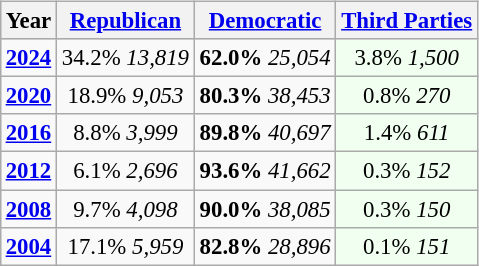<table class="wikitable" style="float:right; font-size:95%;">
<tr bgcolor=lightgrey>
<th>Year</th>
<th><a href='#'>Republican</a></th>
<th><a href='#'>Democratic</a></th>
<th><a href='#'>Third Parties</a></th>
</tr>
<tr>
<td style="text-align:center;" ><strong><a href='#'>2024</a></strong></td>
<td style="text-align:center;" >34.2% <em>13,819</em></td>
<td style="text-align:center;" ><strong>62.0%</strong> <em>25,054</em></td>
<td style="text-align:center; background:honeyDew;">3.8% <em>1,500</em></td>
</tr>
<tr>
<td style="text-align:center;" ><strong><a href='#'>2020</a></strong></td>
<td style="text-align:center;" >18.9% <em>9,053</em></td>
<td style="text-align:center;" ><strong>80.3%</strong> <em>38,453</em></td>
<td style="text-align:center; background:honeyDew;">0.8% <em>270</em></td>
</tr>
<tr>
<td style="text-align:center;" ><strong><a href='#'>2016</a></strong></td>
<td style="text-align:center;" >8.8% <em>3,999</em></td>
<td style="text-align:center;" ><strong>89.8%</strong> <em>40,697</em></td>
<td style="text-align:center; background:honeyDew;">1.4% <em>611</em></td>
</tr>
<tr>
<td style="text-align:center;" ><strong><a href='#'>2012</a></strong></td>
<td style="text-align:center;" >6.1% <em>2,696</em></td>
<td style="text-align:center;" ><strong>93.6%</strong> <em>41,662</em></td>
<td style="text-align:center; background:honeyDew;">0.3% <em>152</em></td>
</tr>
<tr>
<td style="text-align:center;" ><strong><a href='#'>2008</a></strong></td>
<td style="text-align:center;" >9.7% <em>4,098</em></td>
<td style="text-align:center;" ><strong>90.0%</strong> <em>38,085</em></td>
<td style="text-align:center; background:honeyDew;">0.3% <em>150</em></td>
</tr>
<tr>
<td style="text-align:center;" ><strong><a href='#'>2004</a></strong></td>
<td style="text-align:center;" >17.1% <em>5,959</em></td>
<td style="text-align:center;" ><strong>82.8%</strong> <em>28,896</em></td>
<td style="text-align:center; background:honeyDew;">0.1% <em>151</em></td>
</tr>
</table>
